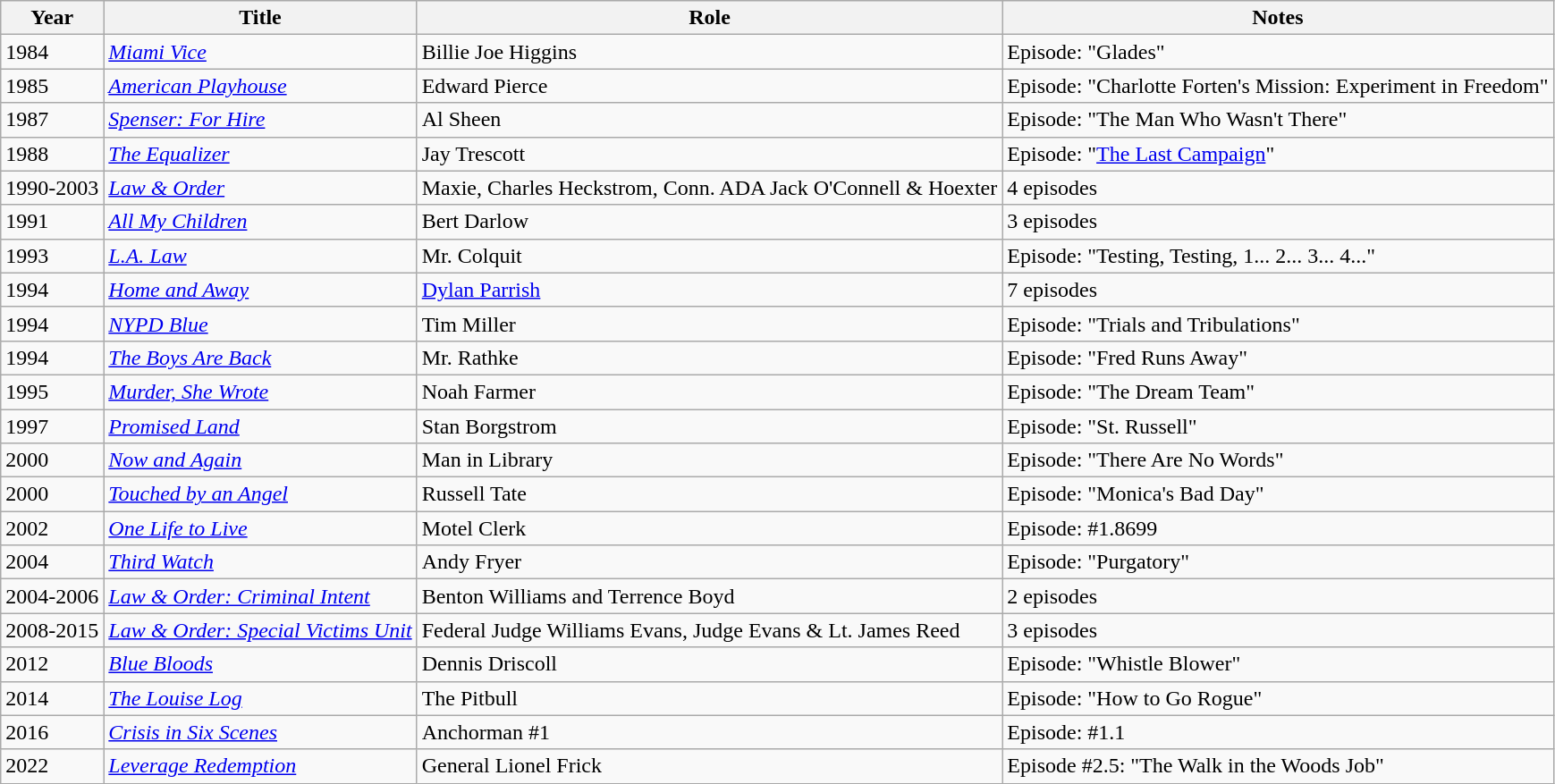<table class="wikitable sortable">
<tr>
<th>Year</th>
<th>Title</th>
<th>Role</th>
<th class="unsortable">Notes</th>
</tr>
<tr>
<td>1984</td>
<td><em><a href='#'>Miami Vice</a></em></td>
<td>Billie Joe Higgins</td>
<td>Episode: "Glades"</td>
</tr>
<tr>
<td>1985</td>
<td><em><a href='#'>American Playhouse</a></em></td>
<td>Edward Pierce</td>
<td>Episode: "Charlotte Forten's Mission: Experiment in Freedom"</td>
</tr>
<tr>
<td>1987</td>
<td><em><a href='#'>Spenser: For Hire</a></em></td>
<td>Al Sheen</td>
<td>Episode: "The Man Who Wasn't There"</td>
</tr>
<tr>
<td>1988</td>
<td><em><a href='#'>The Equalizer</a></em></td>
<td>Jay Trescott</td>
<td>Episode: "<a href='#'>The Last Campaign</a>"</td>
</tr>
<tr>
<td>1990-2003</td>
<td><em><a href='#'>Law & Order</a></em></td>
<td>Maxie, Charles Heckstrom, Conn. ADA Jack O'Connell & Hoexter</td>
<td>4 episodes</td>
</tr>
<tr>
<td>1991</td>
<td><em><a href='#'>All My Children</a></em></td>
<td>Bert Darlow</td>
<td>3 episodes</td>
</tr>
<tr>
<td>1993</td>
<td><em><a href='#'>L.A. Law</a></em></td>
<td>Mr. Colquit</td>
<td>Episode: "Testing, Testing, 1... 2... 3... 4..."</td>
</tr>
<tr>
<td>1994</td>
<td><em><a href='#'>Home and Away</a></em></td>
<td><a href='#'>Dylan Parrish</a></td>
<td>7 episodes</td>
</tr>
<tr>
<td>1994</td>
<td><em><a href='#'>NYPD Blue</a></em></td>
<td>Tim Miller</td>
<td>Episode: "Trials and Tribulations"</td>
</tr>
<tr>
<td>1994</td>
<td><em><a href='#'>The Boys Are Back</a></em></td>
<td>Mr. Rathke</td>
<td>Episode: "Fred Runs Away"</td>
</tr>
<tr>
<td>1995</td>
<td><em><a href='#'>Murder, She Wrote</a></em></td>
<td>Noah Farmer</td>
<td>Episode: "The Dream Team"</td>
</tr>
<tr>
<td>1997</td>
<td><em><a href='#'>Promised Land</a></em></td>
<td>Stan Borgstrom</td>
<td>Episode: "St. Russell"</td>
</tr>
<tr>
<td>2000</td>
<td><em><a href='#'>Now and Again</a></em></td>
<td>Man in Library</td>
<td>Episode: "There Are No Words"</td>
</tr>
<tr>
<td>2000</td>
<td><em><a href='#'>Touched by an Angel</a></em></td>
<td>Russell Tate</td>
<td>Episode: "Monica's Bad Day"</td>
</tr>
<tr>
<td>2002</td>
<td><em><a href='#'>One Life to Live</a></em></td>
<td>Motel Clerk</td>
<td>Episode: #1.8699</td>
</tr>
<tr>
<td>2004</td>
<td><em><a href='#'>Third Watch</a></em></td>
<td>Andy Fryer</td>
<td>Episode: "Purgatory"</td>
</tr>
<tr>
<td>2004-2006</td>
<td><em><a href='#'>Law & Order: Criminal Intent</a></em></td>
<td>Benton Williams and Terrence Boyd</td>
<td>2 episodes</td>
</tr>
<tr>
<td>2008-2015</td>
<td><em><a href='#'>Law & Order: Special Victims Unit</a></em></td>
<td>Federal Judge Williams Evans, Judge Evans & Lt. James Reed</td>
<td>3 episodes</td>
</tr>
<tr>
<td>2012</td>
<td><em><a href='#'>Blue Bloods</a></em></td>
<td>Dennis Driscoll</td>
<td>Episode: "Whistle Blower"</td>
</tr>
<tr>
<td>2014</td>
<td><em><a href='#'>The Louise Log</a></em></td>
<td>The Pitbull</td>
<td>Episode: "How to Go Rogue"</td>
</tr>
<tr>
<td>2016</td>
<td><em><a href='#'>Crisis in Six Scenes</a></em></td>
<td>Anchorman #1</td>
<td>Episode: #1.1</td>
</tr>
<tr>
<td>2022</td>
<td><em><a href='#'>Leverage Redemption</a></em></td>
<td>General Lionel Frick</td>
<td>Episode #2.5: "The Walk in the Woods Job"</td>
</tr>
</table>
